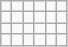<table class="wikitable letters-black">
<tr>
<td></td>
<td></td>
<td></td>
<td></td>
<td></td>
<td></td>
</tr>
<tr>
<td></td>
<td></td>
<td></td>
<td></td>
<td></td>
</tr>
<tr>
<td></td>
<td></td>
<td></td>
<td></td>
<td></td>
<td></td>
</tr>
<tr>
<td></td>
<td></td>
<td></td>
<td></td>
<td></td>
</tr>
</table>
